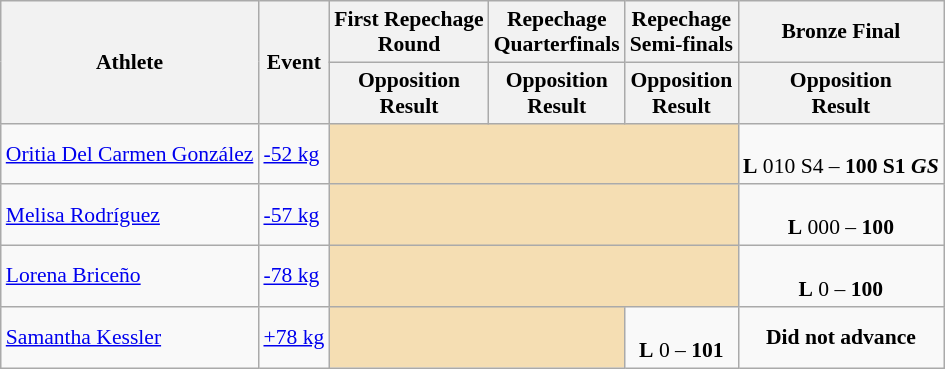<table class="wikitable" style="font-size:90%">
<tr>
<th rowspan="2">Athlete</th>
<th rowspan="2">Event</th>
<th>First Repechage <br>Round</th>
<th>Repechage <br>Quarterfinals</th>
<th>Repechage <br>Semi-finals</th>
<th>Bronze Final</th>
</tr>
<tr>
<th>Opposition<br>Result</th>
<th>Opposition<br>Result</th>
<th>Opposition<br>Result</th>
<th>Opposition<br>Result</th>
</tr>
<tr>
<td><a href='#'>Oritia Del Carmen González</a></td>
<td><a href='#'>-52 kg</a></td>
<td align="center" bgcolor=wheat colspan=3></td>
<td align=center><br><strong>L</strong> 010 S4 – <strong>100 S1</strong> <strong><em>GS</em></strong></td>
</tr>
<tr>
<td><a href='#'>Melisa Rodríguez</a></td>
<td><a href='#'>-57 kg</a></td>
<td align="center" bgcolor=wheat colspan=3></td>
<td align=center><br><strong>L</strong> 000 – <strong>100</strong></td>
</tr>
<tr>
<td><a href='#'>Lorena Briceño</a></td>
<td><a href='#'>-78 kg</a></td>
<td align="center" bgcolor=wheat colspan=3></td>
<td align=center><br><strong>L</strong> 0 – <strong>100</strong></td>
</tr>
<tr>
<td><a href='#'>Samantha Kessler</a></td>
<td><a href='#'>+78 kg</a></td>
<td align="center" bgcolor=wheat colspan=2></td>
<td align=center><br><strong>L</strong> 0 – <strong>101</strong></td>
<td align=center><strong>Did not advance</strong></td>
</tr>
</table>
